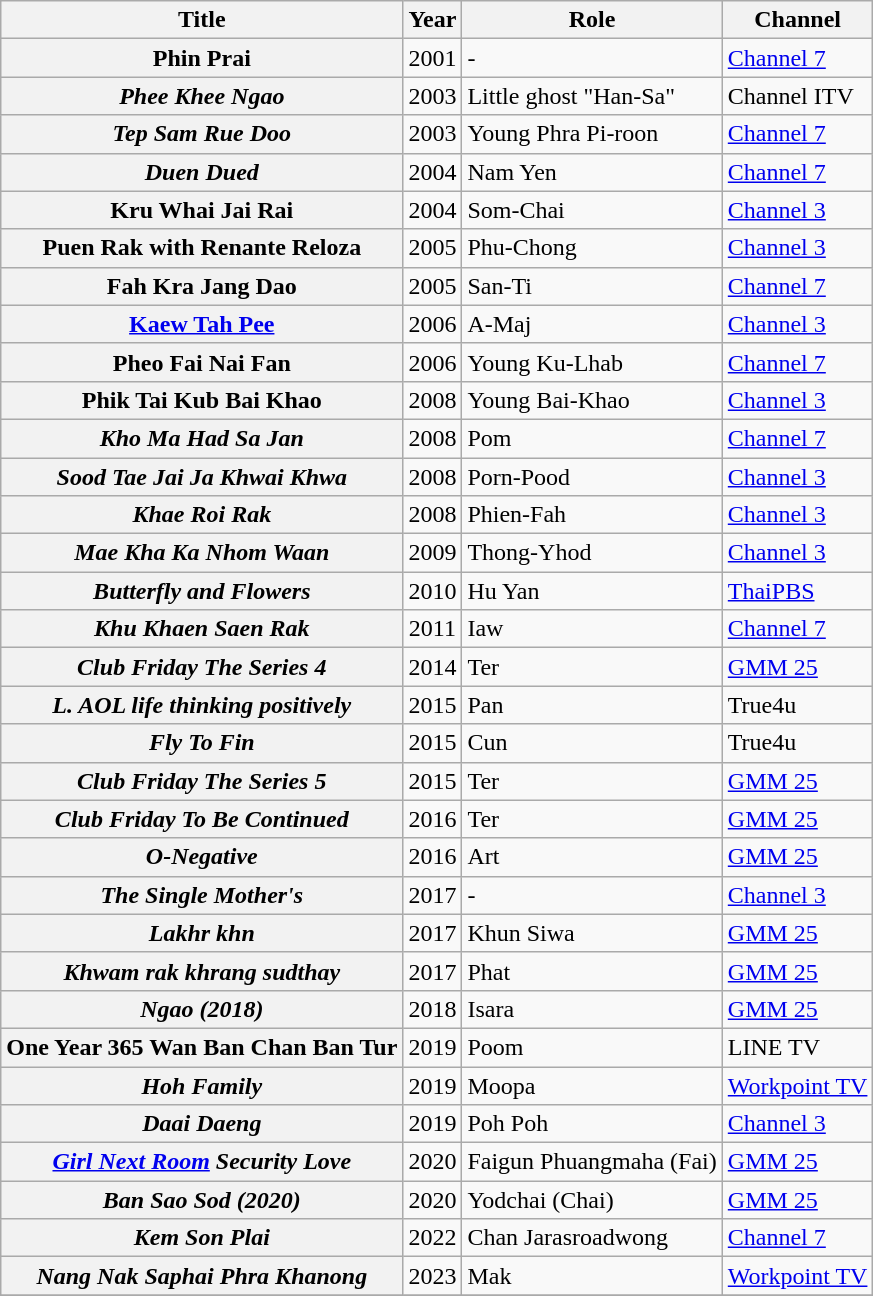<table class="wikitable sortable plainrowheaders">
<tr>
<th scope="col">Title</th>
<th scope="col">Year</th>
<th scope="col">Role</th>
<th scope="col">Channel</th>
</tr>
<tr>
<th scope="row">Phin Prai</th>
<td align="center">2001</td>
<td>-</td>
<td><a href='#'>Channel 7</a></td>
</tr>
<tr>
<th scope="row"><em>Phee Khee Ngao</em></th>
<td align="center">2003</td>
<td>Little ghost "Han-Sa"</td>
<td>Channel ITV</td>
</tr>
<tr>
<th scope="row"><em>Tep Sam Rue Doo</em></th>
<td align="center">2003</td>
<td>Young Phra Pi-roon</td>
<td><a href='#'>Channel 7</a></td>
</tr>
<tr>
<th scope="row"><em>Duen Dued</em></th>
<td align="center">2004</td>
<td>Nam Yen</td>
<td><a href='#'>Channel 7</a></td>
</tr>
<tr>
<th scope="row">Kru Whai Jai Rai</th>
<td align="center">2004</td>
<td>Som-Chai</td>
<td><a href='#'>Channel 3</a></td>
</tr>
<tr>
<th scope="row">Puen Rak with Renante Reloza</th>
<td align="center">2005</td>
<td>Phu-Chong</td>
<td><a href='#'>Channel 3</a></td>
</tr>
<tr>
<th scope="row">Fah Kra Jang Dao</th>
<td align="center">2005</td>
<td>San-Ti</td>
<td><a href='#'>Channel 7</a></td>
</tr>
<tr>
<th scope="row"><a href='#'>Kaew Tah Pee</a></th>
<td align="center">2006</td>
<td>A-Maj</td>
<td><a href='#'>Channel 3</a></td>
</tr>
<tr>
<th scope="row">Pheo Fai Nai Fan</th>
<td align="center">2006</td>
<td>Young Ku-Lhab</td>
<td><a href='#'>Channel 7</a></td>
</tr>
<tr>
<th scope="row">Phik Tai Kub Bai Khao</th>
<td align="center">2008</td>
<td>Young Bai-Khao</td>
<td><a href='#'>Channel 3</a></td>
</tr>
<tr>
<th scope="row"><em>Kho Ma Had Sa Jan</em></th>
<td align="center">2008</td>
<td>Pom</td>
<td><a href='#'>Channel 7</a></td>
</tr>
<tr>
<th scope="row"><em>Sood Tae Jai Ja Khwai Khwa</em></th>
<td align="center">2008</td>
<td>Porn-Pood</td>
<td><a href='#'>Channel 3</a></td>
</tr>
<tr>
<th scope="row"><em>Khae Roi Rak</em></th>
<td align="center">2008</td>
<td>Phien-Fah</td>
<td><a href='#'>Channel 3</a></td>
</tr>
<tr>
<th scope="row"><em>Mae Kha Ka Nhom Waan</em></th>
<td align="center">2009</td>
<td>Thong-Yhod</td>
<td><a href='#'>Channel 3</a></td>
</tr>
<tr>
<th scope="row"><em>Butterfly and Flowers</em></th>
<td align="center">2010</td>
<td>Hu Yan</td>
<td><a href='#'>ThaiPBS</a></td>
</tr>
<tr>
<th scope="row"><em>Khu Khaen Saen Rak</em></th>
<td align="center">2011</td>
<td>Iaw</td>
<td><a href='#'>Channel 7</a></td>
</tr>
<tr>
<th scope="row"><em>Club Friday The Series 4</em></th>
<td align="center">2014</td>
<td>Ter</td>
<td><a href='#'>GMM 25</a></td>
</tr>
<tr>
<th scope="row"><em>L. AOL life thinking positively</em></th>
<td align="center">2015</td>
<td>Pan</td>
<td>True4u</td>
</tr>
<tr>
<th scope="row"><em>Fly To Fin </em></th>
<td align="center">2015</td>
<td>Cun</td>
<td>True4u</td>
</tr>
<tr>
<th scope="row"><em>Club Friday The Series 5</em></th>
<td align="center">2015</td>
<td>Ter</td>
<td><a href='#'>GMM 25</a></td>
</tr>
<tr>
<th scope="row"><em>Club Friday To Be Continued</em></th>
<td align="center">2016</td>
<td>Ter</td>
<td><a href='#'>GMM 25</a></td>
</tr>
<tr>
<th scope="row"><em>O-Negative</em></th>
<td align="center">2016</td>
<td>Art</td>
<td><a href='#'>GMM 25</a></td>
</tr>
<tr>
<th scope="row"><em>The Single Mother's</em></th>
<td align="center">2017</td>
<td>-</td>
<td><a href='#'>Channel 3</a></td>
</tr>
<tr>
<th scope="row"><em>Lakhr khn</em></th>
<td align="center">2017</td>
<td>Khun Siwa</td>
<td><a href='#'>GMM 25</a></td>
</tr>
<tr>
<th scope="row"><em>Khwam rak khrang sudthay</em></th>
<td align="center">2017</td>
<td>Phat</td>
<td><a href='#'>GMM 25</a></td>
</tr>
<tr>
<th scope="row"><em>Ngao (2018)</em></th>
<td align="center">2018</td>
<td>Isara</td>
<td><a href='#'>GMM 25</a></td>
</tr>
<tr>
<th scope="row">One Year 365 Wan Ban Chan Ban Tur</th>
<td align="center">2019</td>
<td>Poom</td>
<td>LINE TV</td>
</tr>
<tr>
<th scope="row"><em>Hoh Family</em></th>
<td align="center">2019</td>
<td>Moopa</td>
<td><a href='#'>Workpoint TV</a></td>
</tr>
<tr>
<th scope="row"><em>Daai Daeng</em></th>
<td align="center">2019</td>
<td>Poh Poh</td>
<td><a href='#'>Channel 3</a></td>
</tr>
<tr>
<th scope="row"><em><a href='#'>Girl Next Room</a> Security Love</em></th>
<td align="center">2020</td>
<td>Faigun Phuangmaha (Fai)</td>
<td><a href='#'>GMM 25</a></td>
</tr>
<tr>
<th scope="row"><em>Ban Sao Sod (2020)</em></th>
<td align="center">2020</td>
<td>Yodchai (Chai)</td>
<td><a href='#'>GMM 25</a></td>
</tr>
<tr>
<th scope="row"><em>Kem Son Plai</em></th>
<td align="center">2022</td>
<td>Chan Jarasroadwong</td>
<td><a href='#'>Channel 7</a></td>
</tr>
<tr>
<th scope="row"><em>Nang Nak Saphai Phra Khanong</em></th>
<td align="center">2023</td>
<td>Mak</td>
<td><a href='#'>Workpoint TV</a></td>
</tr>
<tr>
</tr>
</table>
